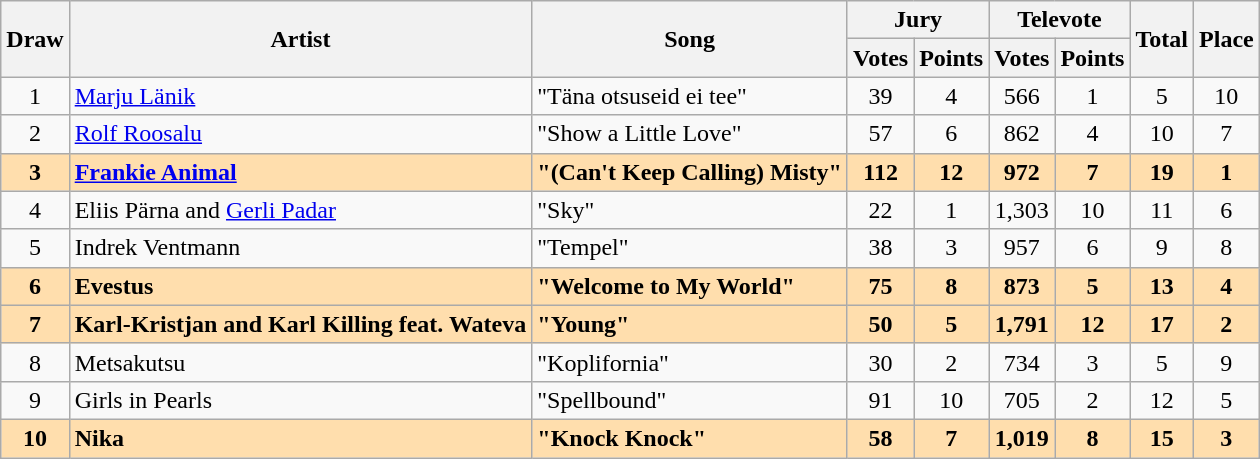<table class="sortable wikitable" style="margin: 1em auto 1em auto; text-align:center;">
<tr>
<th rowspan="2">Draw</th>
<th rowspan="2">Artist</th>
<th rowspan="2">Song</th>
<th colspan="2">Jury</th>
<th colspan="2">Televote</th>
<th rowspan="2">Total</th>
<th rowspan="2">Place</th>
</tr>
<tr>
<th>Votes</th>
<th>Points</th>
<th>Votes</th>
<th>Points</th>
</tr>
<tr>
<td>1</td>
<td align="left"><a href='#'>Marju Länik</a></td>
<td align="left">"Täna otsuseid ei tee"</td>
<td>39</td>
<td>4</td>
<td>566</td>
<td>1</td>
<td>5</td>
<td>10</td>
</tr>
<tr>
<td>2</td>
<td align="left"><a href='#'>Rolf Roosalu</a></td>
<td align="left">"Show a Little Love"</td>
<td>57</td>
<td>6</td>
<td>862</td>
<td>4</td>
<td>10</td>
<td>7</td>
</tr>
<tr style="font-weight:bold; background:navajowhite;">
<td>3</td>
<td align="left"><a href='#'>Frankie Animal</a></td>
<td align="left">"(Can't Keep Calling) Misty"</td>
<td>112</td>
<td>12</td>
<td>972</td>
<td>7</td>
<td>19</td>
<td>1</td>
</tr>
<tr>
<td>4</td>
<td align="left">Eliis Pärna and <a href='#'>Gerli Padar</a></td>
<td align="left">"Sky"</td>
<td>22</td>
<td>1</td>
<td>1,303</td>
<td>10</td>
<td>11</td>
<td>6</td>
</tr>
<tr>
<td>5</td>
<td align="left">Indrek Ventmann</td>
<td align="left">"Tempel"</td>
<td>38</td>
<td>3</td>
<td>957</td>
<td>6</td>
<td>9</td>
<td>8</td>
</tr>
<tr style="font-weight:bold; background:navajowhite;">
<td>6</td>
<td align="left">Evestus</td>
<td align="left">"Welcome to My World"</td>
<td>75</td>
<td>8</td>
<td>873</td>
<td>5</td>
<td>13</td>
<td>4</td>
</tr>
<tr style="font-weight:bold; background:navajowhite;">
<td>7</td>
<td align="left">Karl-Kristjan and Karl Killing feat. Wateva</td>
<td align="left">"Young"</td>
<td>50</td>
<td>5</td>
<td>1,791</td>
<td>12</td>
<td>17</td>
<td>2</td>
</tr>
<tr>
<td>8</td>
<td align="left">Metsakutsu</td>
<td align="left">"Koplifornia"</td>
<td>30</td>
<td>2</td>
<td>734</td>
<td>3</td>
<td>5</td>
<td>9</td>
</tr>
<tr>
<td>9</td>
<td align="left">Girls in Pearls</td>
<td align="left">"Spellbound"</td>
<td>91</td>
<td>10</td>
<td>705</td>
<td>2</td>
<td>12</td>
<td>5</td>
</tr>
<tr style="font-weight:bold; background:navajowhite;">
<td>10</td>
<td align="left">Nika</td>
<td align="left">"Knock Knock"</td>
<td>58</td>
<td>7</td>
<td>1,019</td>
<td>8</td>
<td>15</td>
<td>3</td>
</tr>
</table>
